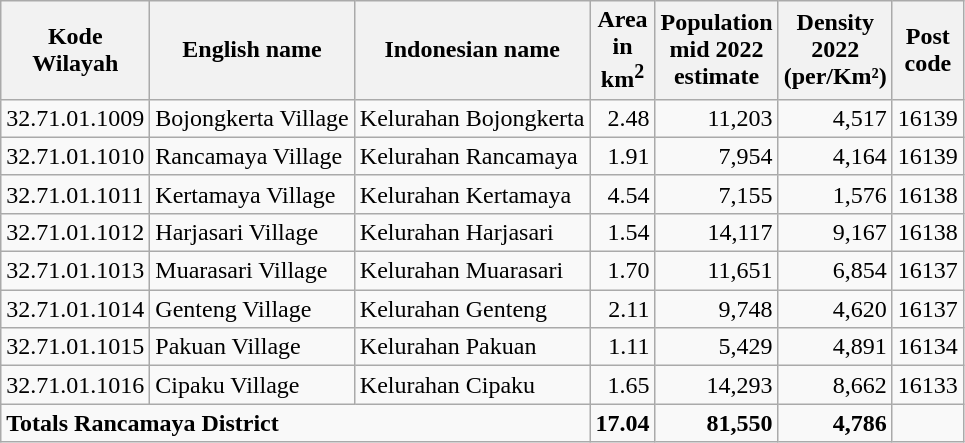<table Class = "wikitable">
<tr>
<th>Kode<br>Wilayah</th>
<th>English name</th>
<th>Indonesian name</th>
<th>Area <br>in<br>km<sup>2</sup></th>
<th>Population <br>mid 2022<br>estimate</th>
<th>Density <br>2022<br>(per/Km²)</th>
<th>Post<br>code</th>
</tr>
<tr>
<td>32.71.01.1009</td>
<td>Bojongkerta Village</td>
<td>Kelurahan Bojongkerta</td>
<td align="right">2.48</td>
<td align="right">11,203</td>
<td align="right">4,517</td>
<td>16139</td>
</tr>
<tr>
<td>32.71.01.1010</td>
<td>Rancamaya Village</td>
<td>Kelurahan Rancamaya</td>
<td align="right">1.91</td>
<td align="right">7,954</td>
<td align="right">4,164</td>
<td>16139</td>
</tr>
<tr>
<td>32.71.01.1011</td>
<td>Kertamaya Village</td>
<td>Kelurahan Kertamaya</td>
<td align="right">4.54</td>
<td align="right">7,155</td>
<td align="right">1,576</td>
<td>16138</td>
</tr>
<tr>
<td>32.71.01.1012</td>
<td>Harjasari Village</td>
<td>Kelurahan Harjasari</td>
<td align="right">1.54</td>
<td align="right">14,117</td>
<td align="right">9,167</td>
<td>16138</td>
</tr>
<tr>
<td>32.71.01.1013</td>
<td>Muarasari Village</td>
<td>Kelurahan Muarasari</td>
<td align="right">1.70</td>
<td align="right">11,651</td>
<td align="right">6,854</td>
<td>16137</td>
</tr>
<tr>
<td>32.71.01.1014</td>
<td>Genteng Village</td>
<td>Kelurahan Genteng</td>
<td align="right">2.11</td>
<td align="right">9,748</td>
<td align="right">4,620</td>
<td>16137</td>
</tr>
<tr>
<td>32.71.01.1015</td>
<td>Pakuan Village</td>
<td>Kelurahan Pakuan</td>
<td align="right">1.11</td>
<td align="right">5,429</td>
<td align="right">4,891</td>
<td>16134</td>
</tr>
<tr>
<td>32.71.01.1016</td>
<td>Cipaku Village</td>
<td>Kelurahan Cipaku</td>
<td align="right">1.65</td>
<td align="right">14,293</td>
<td align="right">8,662</td>
<td>16133</td>
</tr>
<tr>
<td colspan=3><strong>Totals Rancamaya District</strong> </td>
<td align="right"><strong>17.04</strong></td>
<td align="right"><strong>81,550</strong></td>
<td align="right"><strong>4,786</strong></td>
<td></td>
</tr>
</table>
